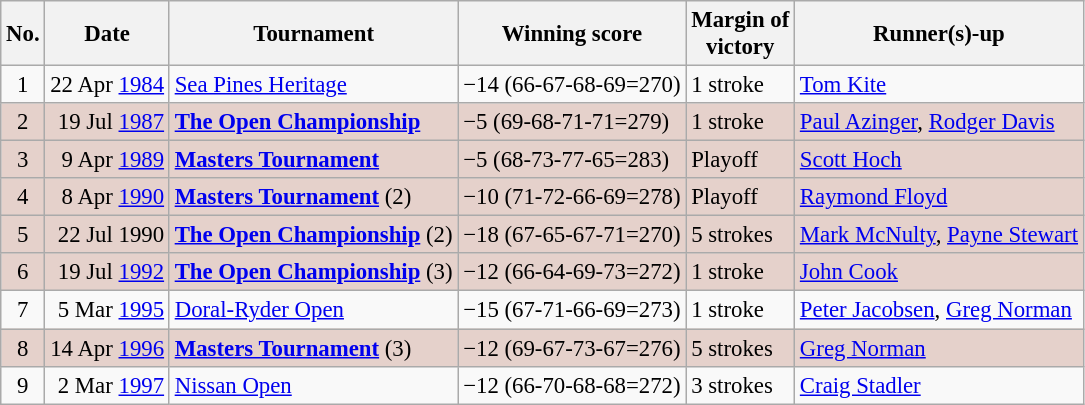<table class="wikitable" style="font-size:95%;">
<tr>
<th>No.</th>
<th>Date</th>
<th>Tournament</th>
<th>Winning score</th>
<th>Margin of<br>victory</th>
<th>Runner(s)-up</th>
</tr>
<tr>
<td align=center>1</td>
<td align=right>22 Apr <a href='#'>1984</a></td>
<td><a href='#'>Sea Pines Heritage</a></td>
<td>−14 (66-67-68-69=270)</td>
<td>1 stroke</td>
<td> <a href='#'>Tom Kite</a></td>
</tr>
<tr style="background:#e5d1cb;">
<td align=center>2</td>
<td align=right>19 Jul <a href='#'>1987</a></td>
<td><strong><a href='#'>The Open Championship</a></strong></td>
<td>−5 (69-68-71-71=279)</td>
<td>1 stroke</td>
<td> <a href='#'>Paul Azinger</a>,  <a href='#'>Rodger Davis</a></td>
</tr>
<tr style="background:#e5d1cb;">
<td align=center>3</td>
<td align=right>9 Apr <a href='#'>1989</a></td>
<td><strong><a href='#'>Masters Tournament</a></strong></td>
<td>−5 (68-73-77-65=283)</td>
<td>Playoff</td>
<td> <a href='#'>Scott Hoch</a></td>
</tr>
<tr style="background:#e5d1cb;">
<td align=center>4</td>
<td align=right>8 Apr <a href='#'>1990</a></td>
<td><strong><a href='#'>Masters Tournament</a></strong> (2)</td>
<td>−10 (71-72-66-69=278)</td>
<td>Playoff</td>
<td> <a href='#'>Raymond Floyd</a></td>
</tr>
<tr style="background:#e5d1cb;">
<td align=center>5</td>
<td align=right>22 Jul 1990</td>
<td><strong><a href='#'>The Open Championship</a></strong> (2)</td>
<td>−18 (67-65-67-71=270)</td>
<td>5 strokes</td>
<td> <a href='#'>Mark McNulty</a>,  <a href='#'>Payne Stewart</a></td>
</tr>
<tr style="background:#e5d1cb;">
<td align=center>6</td>
<td align=right>19 Jul <a href='#'>1992</a></td>
<td><strong><a href='#'>The Open Championship</a></strong> (3)</td>
<td>−12 (66-64-69-73=272)</td>
<td>1 stroke</td>
<td> <a href='#'>John Cook</a></td>
</tr>
<tr>
<td align=center>7</td>
<td align=right>5 Mar <a href='#'>1995</a></td>
<td><a href='#'>Doral-Ryder Open</a></td>
<td>−15 (67-71-66-69=273)</td>
<td>1 stroke</td>
<td> <a href='#'>Peter Jacobsen</a>,  <a href='#'>Greg Norman</a></td>
</tr>
<tr style="background:#e5d1cb;">
<td align=center>8</td>
<td align=right>14 Apr <a href='#'>1996</a></td>
<td><strong><a href='#'>Masters Tournament</a></strong> (3)</td>
<td>−12 (69-67-73-67=276)</td>
<td>5 strokes</td>
<td> <a href='#'>Greg Norman</a></td>
</tr>
<tr>
<td align=center>9</td>
<td align=right>2 Mar <a href='#'>1997</a></td>
<td><a href='#'>Nissan Open</a></td>
<td>−12 (66-70-68-68=272)</td>
<td>3 strokes</td>
<td> <a href='#'>Craig Stadler</a></td>
</tr>
</table>
